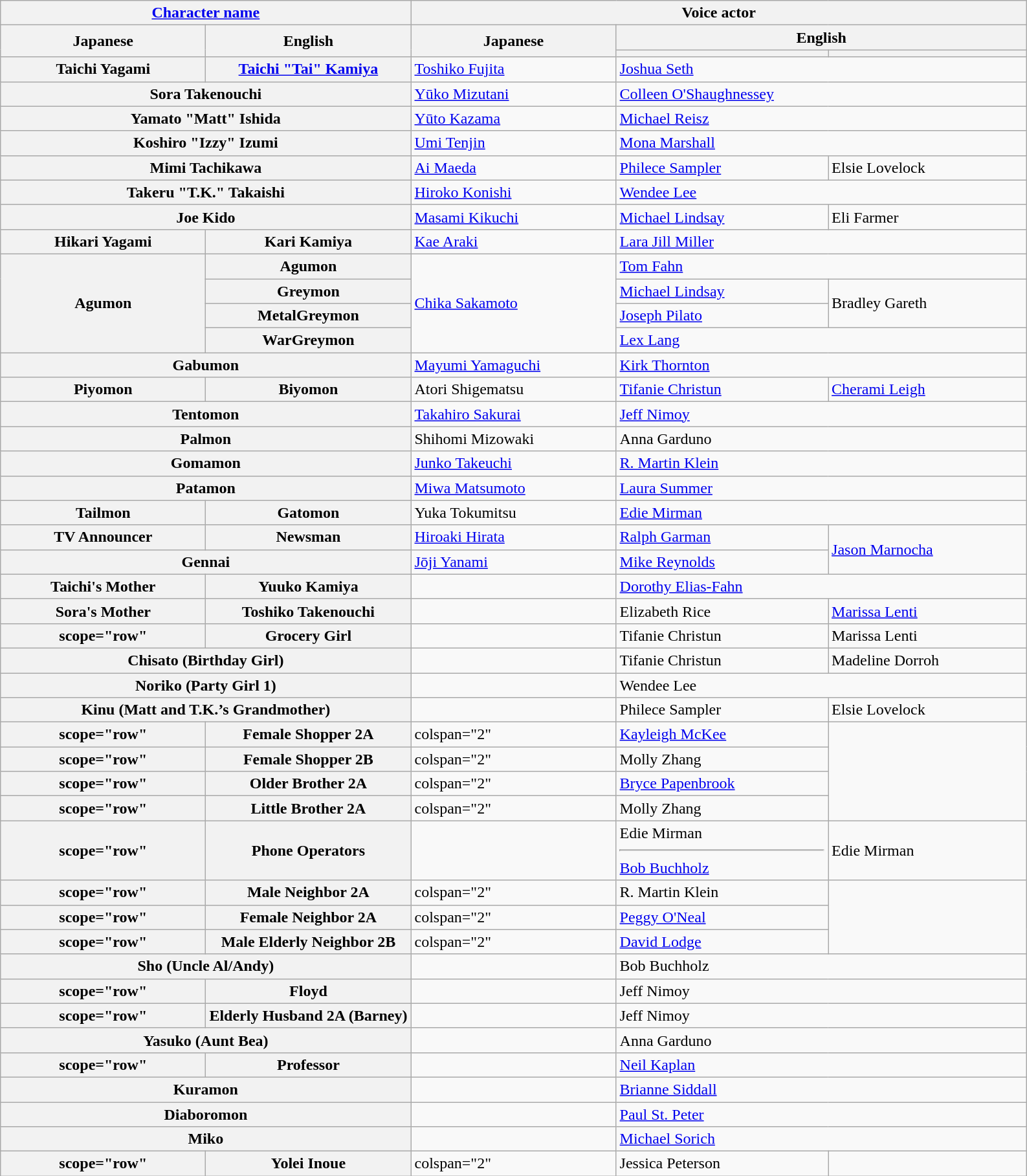<table class="wikitable plainrowheaders">
<tr>
<th colspan="2"><a href='#'>Character name</a></th>
<th colspan="3">Voice actor</th>
</tr>
<tr>
<th rowspan="2"  width="20%">Japanese</th>
<th rowspan="2"  width="20%">English</th>
<th rowspan="2"  width="20%">Japanese</th>
<th colspan="2"  width="40%">English</th>
</tr>
<tr>
<th></th>
<th></th>
</tr>
<tr>
<th scope="row">Taichi Yagami</th>
<th scope="row"><a href='#'>Taichi "Tai" Kamiya</a></th>
<td><a href='#'>Toshiko Fujita</a></td>
<td colspan="2"><a href='#'>Joshua Seth</a></td>
</tr>
<tr>
<th scope="row" colspan="2">Sora Takenouchi</th>
<td><a href='#'>Yūko Mizutani</a></td>
<td colspan="2"><a href='#'>Colleen O'Shaughnessey</a></td>
</tr>
<tr>
<th scope="row" colspan="2">Yamato "Matt" Ishida</th>
<td><a href='#'>Yūto Kazama</a></td>
<td colspan="2"><a href='#'>Michael Reisz</a></td>
</tr>
<tr>
<th scope="row" colspan="2">Koshiro "Izzy" Izumi</th>
<td><a href='#'>Umi Tenjin</a></td>
<td colspan="2"><a href='#'>Mona Marshall</a></td>
</tr>
<tr>
<th scope="row" colspan="2">Mimi Tachikawa</th>
<td><a href='#'>Ai Maeda</a></td>
<td><a href='#'>Philece Sampler</a></td>
<td>Elsie Lovelock</td>
</tr>
<tr>
<th scope="row" colspan="2">Takeru "T.K." Takaishi</th>
<td><a href='#'>Hiroko Konishi</a></td>
<td colspan="2"><a href='#'>Wendee Lee</a></td>
</tr>
<tr>
<th scope="row" colspan="2">Joe Kido</th>
<td><a href='#'>Masami Kikuchi</a></td>
<td><a href='#'>Michael Lindsay</a></td>
<td>Eli Farmer</td>
</tr>
<tr>
<th scope="row">Hikari Yagami</th>
<th scope="row">Kari Kamiya</th>
<td><a href='#'>Kae Araki</a></td>
<td colspan="2"><a href='#'>Lara Jill Miller</a></td>
</tr>
<tr>
<th scope="row" rowspan="4">Agumon</th>
<th scope="row">Agumon</th>
<td rowspan="4"><a href='#'>Chika Sakamoto</a></td>
<td colspan="2"><a href='#'>Tom Fahn</a></td>
</tr>
<tr>
<th scope="row">Greymon</th>
<td><a href='#'>Michael Lindsay</a></td>
<td rowspan="2">Bradley Gareth</td>
</tr>
<tr>
<th scope="row">MetalGreymon</th>
<td><a href='#'>Joseph Pilato</a></td>
</tr>
<tr>
<th scope="row">WarGreymon</th>
<td colspan="2"><a href='#'>Lex Lang</a></td>
</tr>
<tr>
<th scope="row" colspan="2">Gabumon</th>
<td><a href='#'>Mayumi Yamaguchi</a></td>
<td colspan="2"><a href='#'>Kirk Thornton</a></td>
</tr>
<tr>
<th scope="row">Piyomon</th>
<th scope="row">Biyomon</th>
<td>Atori Shigematsu</td>
<td><a href='#'>Tifanie Christun</a></td>
<td><a href='#'>Cherami Leigh</a></td>
</tr>
<tr>
<th scope="row" colspan="2">Tentomon</th>
<td><a href='#'>Takahiro Sakurai</a></td>
<td colspan="2"><a href='#'>Jeff Nimoy</a></td>
</tr>
<tr>
<th scope="row" colspan="2">Palmon</th>
<td>Shihomi Mizowaki</td>
<td colspan="2">Anna Garduno</td>
</tr>
<tr>
<th scope="row" colspan="2">Gomamon</th>
<td><a href='#'>Junko Takeuchi</a></td>
<td colspan="2"><a href='#'>R. Martin Klein</a></td>
</tr>
<tr>
<th scope="row" colspan="2">Patamon</th>
<td><a href='#'>Miwa Matsumoto</a></td>
<td colspan="2"><a href='#'>Laura Summer</a></td>
</tr>
<tr>
<th scope="row">Tailmon</th>
<th scope="row">Gatomon</th>
<td>Yuka Tokumitsu</td>
<td colspan="2"><a href='#'>Edie Mirman</a></td>
</tr>
<tr>
<th scope="row">TV Announcer</th>
<th scope="row">Newsman</th>
<td><a href='#'>Hiroaki Hirata</a></td>
<td><a href='#'>Ralph Garman</a></td>
<td rowspan="2"><a href='#'>Jason Marnocha</a></td>
</tr>
<tr>
<th scope="row" colspan="2">Gennai</th>
<td><a href='#'>Jōji Yanami</a></td>
<td><a href='#'>Mike Reynolds</a></td>
</tr>
<tr>
<th scope="row">Taichi's Mother</th>
<th scope="row">Yuuko Kamiya</th>
<td></td>
<td colspan="2"><a href='#'>Dorothy Elias-Fahn</a></td>
</tr>
<tr>
<th scope="row">Sora's Mother</th>
<th scope="row">Toshiko Takenouchi</th>
<td></td>
<td>Elizabeth Rice</td>
<td><a href='#'>Marissa Lenti</a></td>
</tr>
<tr>
<th>scope="row" </th>
<th scope="row">Grocery Girl</th>
<td></td>
<td>Tifanie Christun</td>
<td>Marissa Lenti</td>
</tr>
<tr>
<th scope="row" colspan="2">Chisato (Birthday Girl)</th>
<td></td>
<td>Tifanie Christun</td>
<td>Madeline Dorroh</td>
</tr>
<tr>
<th scope="row" colspan="2">Noriko (Party Girl 1)</th>
<td></td>
<td colspan="2">Wendee Lee</td>
</tr>
<tr>
<th scope="row" colspan="2">Kinu (Matt and T.K.’s Grandmother)</th>
<td></td>
<td>Philece Sampler</td>
<td>Elsie Lovelock</td>
</tr>
<tr>
<th>scope="row" </th>
<th scope="row">Female Shopper 2A</th>
<td>colspan="2" </td>
<td><a href='#'>Kayleigh McKee</a></td>
</tr>
<tr>
<th>scope="row" </th>
<th scope="row">Female Shopper 2B</th>
<td>colspan="2" </td>
<td>Molly Zhang</td>
</tr>
<tr>
<th>scope="row" </th>
<th scope="row">Older Brother 2A</th>
<td>colspan="2" </td>
<td><a href='#'>Bryce Papenbrook</a></td>
</tr>
<tr>
<th>scope="row" </th>
<th scope="row">Little Brother 2A</th>
<td>colspan="2" </td>
<td>Molly Zhang</td>
</tr>
<tr>
<th>scope="row" </th>
<th scope="row">Phone Operators</th>
<td></td>
<td>Edie Mirman <hr><a href='#'>Bob Buchholz</a> </td>
<td>Edie Mirman </td>
</tr>
<tr>
<th>scope="row" </th>
<th scope="row">Male Neighbor 2A</th>
<td>colspan="2" </td>
<td>R. Martin Klein</td>
</tr>
<tr>
<th>scope="row" </th>
<th scope="row">Female Neighbor 2A</th>
<td>colspan="2" </td>
<td><a href='#'>Peggy O'Neal</a></td>
</tr>
<tr>
<th>scope="row" </th>
<th scope="row">Male Elderly Neighbor 2B</th>
<td>colspan="2" </td>
<td><a href='#'>David Lodge</a></td>
</tr>
<tr>
<th scope="row" colspan="2">Sho (Uncle Al/Andy)</th>
<td></td>
<td colspan="2">Bob Buchholz</td>
</tr>
<tr>
<th>scope="row" </th>
<th scope="row">Floyd</th>
<td></td>
<td colspan="2">Jeff Nimoy</td>
</tr>
<tr>
<th>scope="row" </th>
<th scope="row">Elderly Husband 2A (Barney)</th>
<td></td>
<td colspan="2">Jeff Nimoy</td>
</tr>
<tr>
<th scope="row" colspan="2">Yasuko (Aunt Bea)</th>
<td></td>
<td colspan="2">Anna Garduno</td>
</tr>
<tr>
<th>scope="row" </th>
<th scope="row">Professor</th>
<td></td>
<td colspan="2"><a href='#'>Neil Kaplan</a></td>
</tr>
<tr>
<th scope="row" colspan="2">Kuramon</th>
<td></td>
<td colspan="2"><a href='#'>Brianne Siddall</a></td>
</tr>
<tr>
<th scope="row" colspan="2">Diaboromon</th>
<td></td>
<td colspan="2"><a href='#'>Paul St. Peter</a></td>
</tr>
<tr>
<th scope="row" colspan="2">Miko</th>
<td></td>
<td colspan="2"><a href='#'>Michael Sorich</a></td>
</tr>
<tr>
<th>scope="row" </th>
<th scope="row">Yolei Inoue</th>
<td>colspan="2" </td>
<td>Jessica Peterson</td>
</tr>
</table>
